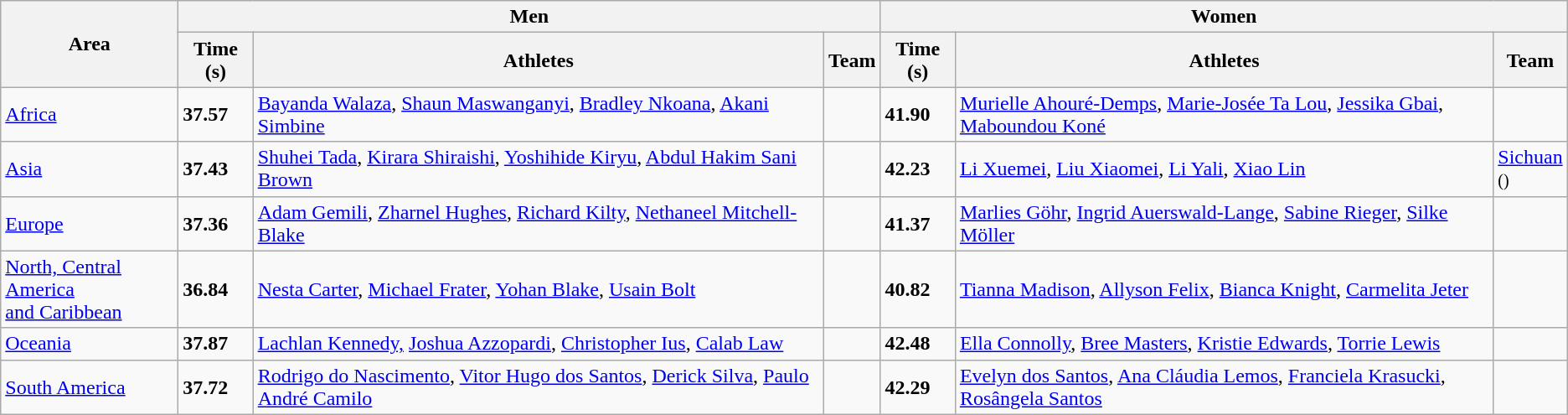<table class="wikitable">
<tr>
<th rowspan=2>Area</th>
<th colspan=3>Men</th>
<th colspan=3>Women</th>
</tr>
<tr>
<th>Time (s)</th>
<th>Athletes</th>
<th>Team</th>
<th>Time (s)</th>
<th>Athletes</th>
<th>Team</th>
</tr>
<tr>
<td><a href='#'>Africa</a> </td>
<td><strong>37.57</strong></td>
<td><a href='#'>Bayanda Walaza</a>, <a href='#'>Shaun Maswanganyi</a>, <a href='#'>Bradley Nkoana</a>, <a href='#'>Akani Simbine</a></td>
<td></td>
<td><strong>41.90</strong></td>
<td><a href='#'>Murielle Ahouré-Demps</a>, <a href='#'>Marie-Josée Ta Lou</a>, <a href='#'>Jessika Gbai</a>, <a href='#'>Maboundou Koné</a></td>
<td></td>
</tr>
<tr>
<td><a href='#'>Asia</a> </td>
<td><strong>37.43</strong></td>
<td><a href='#'>Shuhei Tada</a>, <a href='#'>Kirara Shiraishi</a>, <a href='#'>Yoshihide Kiryu</a>, <a href='#'>Abdul Hakim Sani Brown</a></td>
<td></td>
<td><strong>42.23</strong></td>
<td><a href='#'>Li Xuemei</a>, <a href='#'>Liu Xiaomei</a>, <a href='#'>Li Yali</a>, <a href='#'>Xiao Lin</a></td>
<td><a href='#'>Sichuan</a> <br><small>()</small></td>
</tr>
<tr>
<td><a href='#'>Europe</a> </td>
<td><strong>37.36</strong></td>
<td><a href='#'>Adam Gemili</a>, <a href='#'>Zharnel Hughes</a>, <a href='#'>Richard Kilty</a>, <a href='#'>Nethaneel Mitchell-Blake</a></td>
<td></td>
<td><strong>41.37</strong></td>
<td><a href='#'>Marlies Göhr</a>, <a href='#'>Ingrid Auerswald-Lange</a>, <a href='#'>Sabine Rieger</a>, <a href='#'>Silke Möller</a></td>
<td></td>
</tr>
<tr>
<td><a href='#'>North, Central America<br> and Caribbean</a> </td>
<td><strong>36.84</strong> </td>
<td><a href='#'>Nesta Carter</a>, <a href='#'>Michael Frater</a>, <a href='#'>Yohan Blake</a>, <a href='#'>Usain Bolt</a></td>
<td></td>
<td><strong>40.82</strong> </td>
<td><a href='#'>Tianna Madison</a>, <a href='#'>Allyson Felix</a>, <a href='#'>Bianca Knight</a>, <a href='#'>Carmelita Jeter</a></td>
<td></td>
</tr>
<tr>
<td><a href='#'>Oceania</a> </td>
<td><strong>37.87</strong></td>
<td><a href='#'>Lachlan Kennedy,</a> <a href='#'>Joshua Azzopardi</a>, <a href='#'>Christopher Ius</a>, <a href='#'>Calab Law</a></td>
<td></td>
<td><strong>42.48</strong></td>
<td><a href='#'>Ella Connolly</a>, <a href='#'>Bree Masters</a>, <a href='#'>Kristie Edwards</a>, <a href='#'>Torrie Lewis</a></td>
<td></td>
</tr>
<tr>
<td><a href='#'>South America</a> </td>
<td><strong>37.72</strong></td>
<td><a href='#'>Rodrigo do Nascimento</a>, <a href='#'>Vitor Hugo dos Santos</a>, <a href='#'>Derick Silva</a>, <a href='#'>Paulo André Camilo</a></td>
<td></td>
<td><strong>42.29</strong></td>
<td><a href='#'>Evelyn dos Santos</a>, <a href='#'>Ana Cláudia Lemos</a>, <a href='#'>Franciela Krasucki</a>, <a href='#'>Rosângela Santos</a></td>
<td></td>
</tr>
</table>
